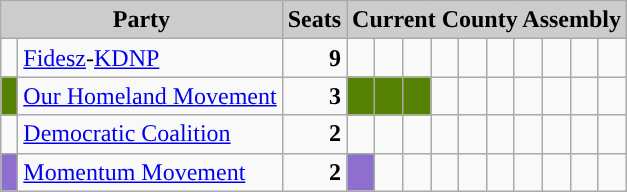<table class="wikitable">
<tr>
<th style="background:#ccc" colspan="2">Party</th>
<th style="background:#ccc">Seats</th>
<th style="background:#ccc" colspan="10">Current County Assembly</th>
</tr>
<tr>
<td style="background-color: "> </td>
<td><a href='#'>Fidesz</a>-<a href='#'>KDNP</a></td>
<td style="text-align: right"><strong>9</strong></td>
<td style="background-color: "> </td>
<td style="background-color: "> </td>
<td style="background-color: "> </td>
<td style="background-color: "> </td>
<td style="background-color: "> </td>
<td style="background-color: "> </td>
<td style="background-color: "> </td>
<td style="background-color: "> </td>
<td style="background-color: "> </td>
<td> </td>
</tr>
<tr>
<td style="background-color: #568203"> </td>
<td><a href='#'>Our Homeland Movement</a></td>
<td style="text-align: right"><strong>3</strong></td>
<td style="background-color: #568203"> </td>
<td style="background-color: #568203"> </td>
<td style="background-color: #568203"> </td>
<td> </td>
<td> </td>
<td> </td>
<td> </td>
<td> </td>
<td> </td>
<td> </td>
</tr>
<tr>
<td style="background-color: "> </td>
<td><a href='#'>Democratic Coalition</a></td>
<td style="text-align: right"><strong>2</strong></td>
<td style="background-color: "> </td>
<td style="background-color: "> </td>
<td> </td>
<td> </td>
<td> </td>
<td> </td>
<td> </td>
<td> </td>
<td> </td>
<td> </td>
</tr>
<tr>
<td style="background-color: #8E6FCE"> </td>
<td><a href='#'>Momentum Movement</a></td>
<td style="text-align: right"><strong>2</strong></td>
<td style="background-color: #8E6FCE"> </td>
<td> </td>
<td> </td>
<td> </td>
<td> </td>
<td> </td>
<td> </td>
<td> </td>
<td> </td>
<td> </td>
</tr>
</table>
